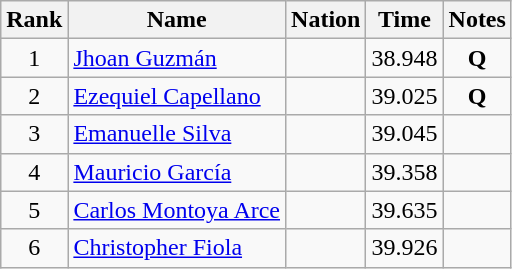<table class="wikitable sortable">
<tr>
<th>Rank</th>
<th>Name</th>
<th>Nation</th>
<th>Time</th>
<th>Notes</th>
</tr>
<tr>
<td align="center">1</td>
<td><a href='#'>Jhoan Guzmán</a></td>
<td></td>
<td align="center">38.948</td>
<td align="center"><strong>Q</strong></td>
</tr>
<tr>
<td align="center">2</td>
<td><a href='#'>Ezequiel Capellano</a></td>
<td></td>
<td align="center">39.025</td>
<td align="center"><strong>Q</strong></td>
</tr>
<tr>
<td align="center">3</td>
<td><a href='#'>Emanuelle Silva</a></td>
<td></td>
<td align="center">39.045</td>
<td align="center"></td>
</tr>
<tr>
<td align="center">4</td>
<td><a href='#'>Mauricio García</a></td>
<td></td>
<td align="center">39.358</td>
<td align="center"></td>
</tr>
<tr>
<td align="center">5</td>
<td><a href='#'>Carlos Montoya Arce</a></td>
<td></td>
<td align="center">39.635</td>
<td align="center"></td>
</tr>
<tr>
<td align="center">6</td>
<td><a href='#'>Christopher Fiola</a></td>
<td></td>
<td align="center">39.926</td>
<td align="center"></td>
</tr>
</table>
